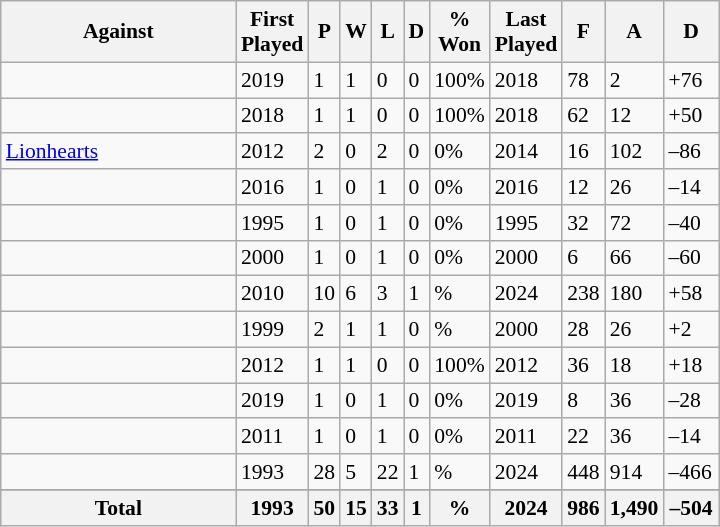<table class="sortable wikitable" style="font-size:90%">
<tr>
<th style="width:150px;">Against</th>
<th style="width:5px;">First Played</th>
<th style="width:5px;">P</th>
<th style="width:5px;">W</th>
<th style="width:5px;">L</th>
<th style="width:5px;">D</th>
<th style="width:30px;">% Won</th>
<th style="width:5px;">Last Played</th>
<th style="width:5px;">F</th>
<th style="width:5px;">A</th>
<th style="width:30px;">D</th>
</tr>
<tr>
<td align="left"></td>
<td>2019</td>
<td>1</td>
<td>1</td>
<td>0</td>
<td>0</td>
<td>100%</td>
<td>2018</td>
<td>78</td>
<td>2</td>
<td>+76</td>
</tr>
<tr>
<td align="left"></td>
<td>2018</td>
<td>1</td>
<td>1</td>
<td>0</td>
<td>0</td>
<td>100%</td>
<td>2018</td>
<td>62</td>
<td>12</td>
<td>+50</td>
</tr>
<tr>
<td align="left"> <a href='#'>Lionhearts</a></td>
<td>2012</td>
<td>2</td>
<td>0</td>
<td>2</td>
<td>0</td>
<td>0%</td>
<td>2014</td>
<td>16</td>
<td>102</td>
<td>–86</td>
</tr>
<tr>
<td align="left"></td>
<td>2016</td>
<td>1</td>
<td>0</td>
<td>1</td>
<td>0</td>
<td>0%</td>
<td>2016</td>
<td>12</td>
<td>26</td>
<td>–14</td>
</tr>
<tr>
<td align="left"></td>
<td>1995</td>
<td>1</td>
<td>0</td>
<td>1</td>
<td>0</td>
<td>0%</td>
<td>1995</td>
<td>32</td>
<td>72</td>
<td>–40</td>
</tr>
<tr>
<td align="left"></td>
<td>2000</td>
<td>1</td>
<td>0</td>
<td>1</td>
<td>0</td>
<td>0%</td>
<td>2000</td>
<td>6</td>
<td>66</td>
<td>–60</td>
</tr>
<tr>
<td align="left"></td>
<td>2010</td>
<td>10</td>
<td>6</td>
<td>3</td>
<td>1</td>
<td>%</td>
<td>2024</td>
<td>238</td>
<td>180</td>
<td>+58</td>
</tr>
<tr>
<td align="left"></td>
<td>1999</td>
<td>2</td>
<td>1</td>
<td>1</td>
<td>0</td>
<td>%</td>
<td>2000</td>
<td>28</td>
<td>26</td>
<td>+2</td>
</tr>
<tr>
<td align="left"></td>
<td>2012</td>
<td>1</td>
<td>1</td>
<td>0</td>
<td>0</td>
<td>100%</td>
<td>2012</td>
<td>36</td>
<td>18</td>
<td>+18</td>
</tr>
<tr>
<td align="left"></td>
<td>2019</td>
<td>1</td>
<td>0</td>
<td>1</td>
<td>0</td>
<td>0%</td>
<td>2019</td>
<td>8</td>
<td>36</td>
<td>–28</td>
</tr>
<tr>
<td align="left"></td>
<td>2011</td>
<td>1</td>
<td>0</td>
<td>1</td>
<td>0</td>
<td>0%</td>
<td>2011</td>
<td>22</td>
<td>36</td>
<td>–14</td>
</tr>
<tr>
<td align="left"></td>
<td>1993</td>
<td>28</td>
<td>5</td>
<td>22</td>
<td>1</td>
<td>%</td>
<td>2024</td>
<td>448</td>
<td>914</td>
<td>–466</td>
</tr>
<tr>
</tr>
<tr class="sortbottom">
<th>Total</th>
<th>1993</th>
<th>50</th>
<th>15</th>
<th>33</th>
<th>1</th>
<th>%</th>
<th>2024</th>
<th>986</th>
<th>1,490</th>
<th>–504</th>
</tr>
</table>
